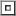<table>
<tr>
<td><br><table border=1>
<tr>
<td></td>
</tr>
</table>
</td>
</tr>
<tr>
</tr>
</table>
